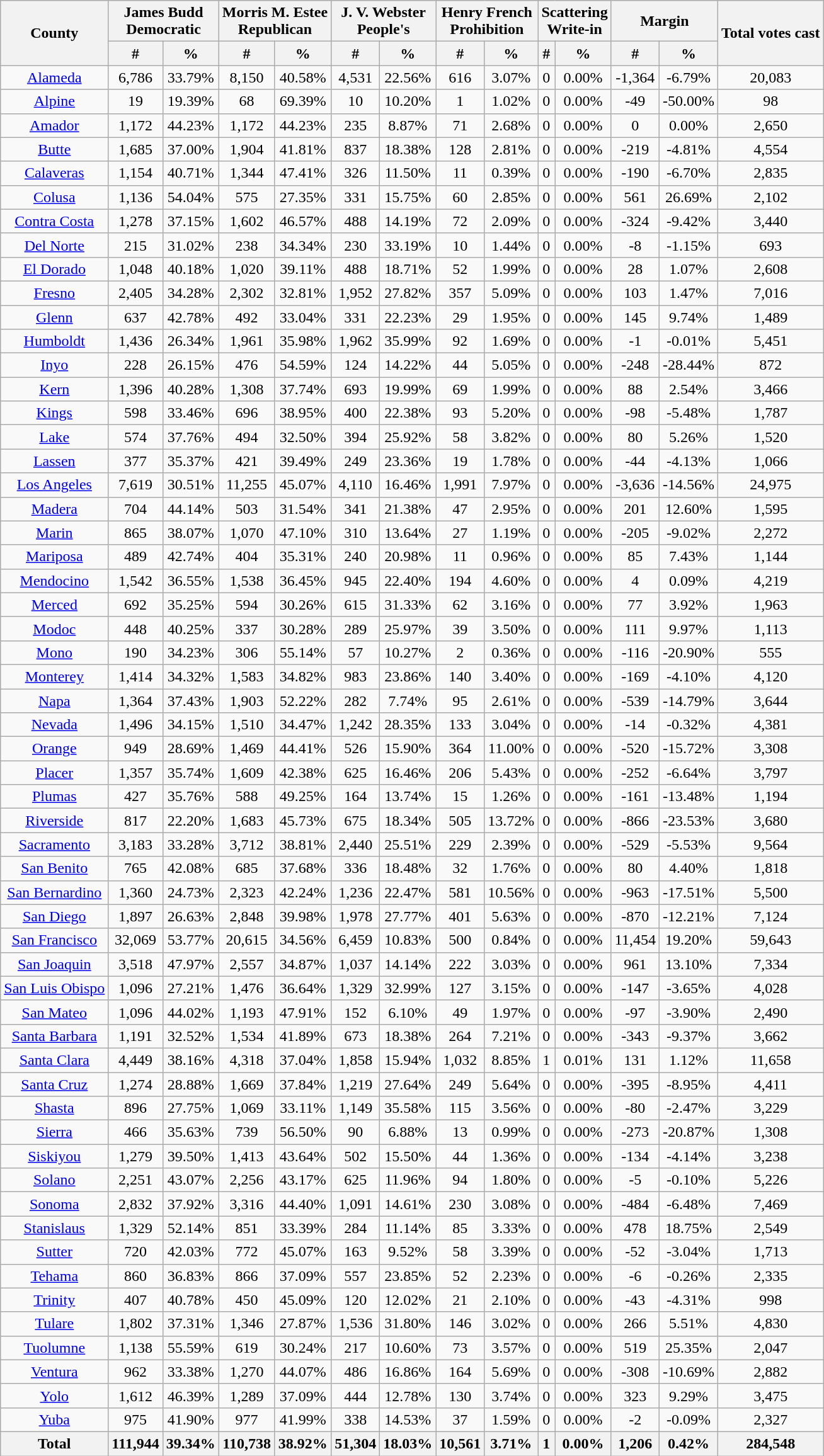<table class="wikitable sortable" style="text-align:center">
<tr>
<th rowspan="2">County</th>
<th style="text-align:center;" colspan="2">James Budd<br>Democratic</th>
<th style="text-align:center;" colspan="2">Morris M. Estee<br>Republican</th>
<th style="text-align:center;" colspan="2">J. V. Webster<br>People's</th>
<th style="text-align:center;" colspan="2">Henry French<br>Prohibition</th>
<th style="text-align:center;" colspan="2">Scattering<br>Write-in</th>
<th style="text-align:center;" colspan="2">Margin</th>
<th style="text-align:center;" rowspan="2">Total votes cast</th>
</tr>
<tr>
<th style="text-align:center;" data-sort-type="number">#</th>
<th style="text-align:center;" data-sort-type="number">%</th>
<th style="text-align:center;" data-sort-type="number">#</th>
<th style="text-align:center;" data-sort-type="number">%</th>
<th style="text-align:center;" data-sort-type="number">#</th>
<th style="text-align:center;" data-sort-type="number">%</th>
<th style="text-align:center;" data-sort-type="number">#</th>
<th style="text-align:center;" data-sort-type="number">%</th>
<th style="text-align:center;" data-sort-type="number">#</th>
<th style="text-align:center;" data-sort-type="number">%</th>
<th style="text-align:center;" data-sort-type="number">#</th>
<th style="text-align:center;" data-sort-type="number">%</th>
</tr>
<tr style="text-align:center;">
<td><a href='#'>Alameda</a></td>
<td>6,786</td>
<td>33.79%</td>
<td>8,150</td>
<td>40.58%</td>
<td>4,531</td>
<td>22.56%</td>
<td>616</td>
<td>3.07%</td>
<td>0</td>
<td>0.00%</td>
<td>-1,364</td>
<td>-6.79%</td>
<td>20,083</td>
</tr>
<tr style="text-align:center;">
<td><a href='#'>Alpine</a></td>
<td>19</td>
<td>19.39%</td>
<td>68</td>
<td>69.39%</td>
<td>10</td>
<td>10.20%</td>
<td>1</td>
<td>1.02%</td>
<td>0</td>
<td>0.00%</td>
<td>-49</td>
<td>-50.00%</td>
<td>98</td>
</tr>
<tr style="text-align:center;">
<td><a href='#'>Amador</a></td>
<td>1,172</td>
<td>44.23%</td>
<td>1,172</td>
<td>44.23%</td>
<td>235</td>
<td>8.87%</td>
<td>71</td>
<td>2.68%</td>
<td>0</td>
<td>0.00%</td>
<td>0</td>
<td>0.00%</td>
<td>2,650</td>
</tr>
<tr style="text-align:center;">
<td><a href='#'>Butte</a></td>
<td>1,685</td>
<td>37.00%</td>
<td>1,904</td>
<td>41.81%</td>
<td>837</td>
<td>18.38%</td>
<td>128</td>
<td>2.81%</td>
<td>0</td>
<td>0.00%</td>
<td>-219</td>
<td>-4.81%</td>
<td>4,554</td>
</tr>
<tr style="text-align:center;">
<td><a href='#'>Calaveras</a></td>
<td>1,154</td>
<td>40.71%</td>
<td>1,344</td>
<td>47.41%</td>
<td>326</td>
<td>11.50%</td>
<td>11</td>
<td>0.39%</td>
<td>0</td>
<td>0.00%</td>
<td>-190</td>
<td>-6.70%</td>
<td>2,835</td>
</tr>
<tr style="text-align:center;">
<td><a href='#'>Colusa</a></td>
<td>1,136</td>
<td>54.04%</td>
<td>575</td>
<td>27.35%</td>
<td>331</td>
<td>15.75%</td>
<td>60</td>
<td>2.85%</td>
<td>0</td>
<td>0.00%</td>
<td>561</td>
<td>26.69%</td>
<td>2,102</td>
</tr>
<tr style="text-align:center;">
<td><a href='#'>Contra Costa</a></td>
<td>1,278</td>
<td>37.15%</td>
<td>1,602</td>
<td>46.57%</td>
<td>488</td>
<td>14.19%</td>
<td>72</td>
<td>2.09%</td>
<td>0</td>
<td>0.00%</td>
<td>-324</td>
<td>-9.42%</td>
<td>3,440</td>
</tr>
<tr style="text-align:center;">
<td><a href='#'>Del Norte</a></td>
<td>215</td>
<td>31.02%</td>
<td>238</td>
<td>34.34%</td>
<td>230</td>
<td>33.19%</td>
<td>10</td>
<td>1.44%</td>
<td>0</td>
<td>0.00%</td>
<td>-8</td>
<td>-1.15%</td>
<td>693</td>
</tr>
<tr style="text-align:center;">
<td><a href='#'>El Dorado</a></td>
<td>1,048</td>
<td>40.18%</td>
<td>1,020</td>
<td>39.11%</td>
<td>488</td>
<td>18.71%</td>
<td>52</td>
<td>1.99%</td>
<td>0</td>
<td>0.00%</td>
<td>28</td>
<td>1.07%</td>
<td>2,608</td>
</tr>
<tr style="text-align:center;">
<td><a href='#'>Fresno</a></td>
<td>2,405</td>
<td>34.28%</td>
<td>2,302</td>
<td>32.81%</td>
<td>1,952</td>
<td>27.82%</td>
<td>357</td>
<td>5.09%</td>
<td>0</td>
<td>0.00%</td>
<td>103</td>
<td>1.47%</td>
<td>7,016</td>
</tr>
<tr style="text-align:center;">
<td><a href='#'>Glenn</a></td>
<td>637</td>
<td>42.78%</td>
<td>492</td>
<td>33.04%</td>
<td>331</td>
<td>22.23%</td>
<td>29</td>
<td>1.95%</td>
<td>0</td>
<td>0.00%</td>
<td>145</td>
<td>9.74%</td>
<td>1,489</td>
</tr>
<tr style="text-align:center;">
<td><a href='#'>Humboldt</a></td>
<td>1,436</td>
<td>26.34%</td>
<td>1,961</td>
<td>35.98%</td>
<td>1,962</td>
<td>35.99%</td>
<td>92</td>
<td>1.69%</td>
<td>0</td>
<td>0.00%</td>
<td>-1</td>
<td>-0.01%</td>
<td>5,451</td>
</tr>
<tr style="text-align:center;">
<td><a href='#'>Inyo</a></td>
<td>228</td>
<td>26.15%</td>
<td>476</td>
<td>54.59%</td>
<td>124</td>
<td>14.22%</td>
<td>44</td>
<td>5.05%</td>
<td>0</td>
<td>0.00%</td>
<td>-248</td>
<td>-28.44%</td>
<td>872</td>
</tr>
<tr style="text-align:center;">
<td><a href='#'>Kern</a></td>
<td>1,396</td>
<td>40.28%</td>
<td>1,308</td>
<td>37.74%</td>
<td>693</td>
<td>19.99%</td>
<td>69</td>
<td>1.99%</td>
<td>0</td>
<td>0.00%</td>
<td>88</td>
<td>2.54%</td>
<td>3,466</td>
</tr>
<tr style="text-align:center;">
<td><a href='#'>Kings</a></td>
<td>598</td>
<td>33.46%</td>
<td>696</td>
<td>38.95%</td>
<td>400</td>
<td>22.38%</td>
<td>93</td>
<td>5.20%</td>
<td>0</td>
<td>0.00%</td>
<td>-98</td>
<td>-5.48%</td>
<td>1,787</td>
</tr>
<tr style="text-align:center;">
<td><a href='#'>Lake</a></td>
<td>574</td>
<td>37.76%</td>
<td>494</td>
<td>32.50%</td>
<td>394</td>
<td>25.92%</td>
<td>58</td>
<td>3.82%</td>
<td>0</td>
<td>0.00%</td>
<td>80</td>
<td>5.26%</td>
<td>1,520</td>
</tr>
<tr style="text-align:center;">
<td><a href='#'>Lassen</a></td>
<td>377</td>
<td>35.37%</td>
<td>421</td>
<td>39.49%</td>
<td>249</td>
<td>23.36%</td>
<td>19</td>
<td>1.78%</td>
<td>0</td>
<td>0.00%</td>
<td>-44</td>
<td>-4.13%</td>
<td>1,066</td>
</tr>
<tr style="text-align:center;">
<td><a href='#'>Los Angeles</a></td>
<td>7,619</td>
<td>30.51%</td>
<td>11,255</td>
<td>45.07%</td>
<td>4,110</td>
<td>16.46%</td>
<td>1,991</td>
<td>7.97%</td>
<td>0</td>
<td>0.00%</td>
<td>-3,636</td>
<td>-14.56%</td>
<td>24,975</td>
</tr>
<tr style="text-align:center;">
<td><a href='#'>Madera</a></td>
<td>704</td>
<td>44.14%</td>
<td>503</td>
<td>31.54%</td>
<td>341</td>
<td>21.38%</td>
<td>47</td>
<td>2.95%</td>
<td>0</td>
<td>0.00%</td>
<td>201</td>
<td>12.60%</td>
<td>1,595</td>
</tr>
<tr style="text-align:center;">
<td><a href='#'>Marin</a></td>
<td>865</td>
<td>38.07%</td>
<td>1,070</td>
<td>47.10%</td>
<td>310</td>
<td>13.64%</td>
<td>27</td>
<td>1.19%</td>
<td>0</td>
<td>0.00%</td>
<td>-205</td>
<td>-9.02%</td>
<td>2,272</td>
</tr>
<tr style="text-align:center;">
<td><a href='#'>Mariposa</a></td>
<td>489</td>
<td>42.74%</td>
<td>404</td>
<td>35.31%</td>
<td>240</td>
<td>20.98%</td>
<td>11</td>
<td>0.96%</td>
<td>0</td>
<td>0.00%</td>
<td>85</td>
<td>7.43%</td>
<td>1,144</td>
</tr>
<tr style="text-align:center;">
<td><a href='#'>Mendocino</a></td>
<td>1,542</td>
<td>36.55%</td>
<td>1,538</td>
<td>36.45%</td>
<td>945</td>
<td>22.40%</td>
<td>194</td>
<td>4.60%</td>
<td>0</td>
<td>0.00%</td>
<td>4</td>
<td>0.09%</td>
<td>4,219</td>
</tr>
<tr style="text-align:center;">
<td><a href='#'>Merced</a></td>
<td>692</td>
<td>35.25%</td>
<td>594</td>
<td>30.26%</td>
<td>615</td>
<td>31.33%</td>
<td>62</td>
<td>3.16%</td>
<td>0</td>
<td>0.00%</td>
<td>77</td>
<td>3.92%</td>
<td>1,963</td>
</tr>
<tr style="text-align:center;">
<td><a href='#'>Modoc</a></td>
<td>448</td>
<td>40.25%</td>
<td>337</td>
<td>30.28%</td>
<td>289</td>
<td>25.97%</td>
<td>39</td>
<td>3.50%</td>
<td>0</td>
<td>0.00%</td>
<td>111</td>
<td>9.97%</td>
<td>1,113</td>
</tr>
<tr style="text-align:center;">
<td><a href='#'>Mono</a></td>
<td>190</td>
<td>34.23%</td>
<td>306</td>
<td>55.14%</td>
<td>57</td>
<td>10.27%</td>
<td>2</td>
<td>0.36%</td>
<td>0</td>
<td>0.00%</td>
<td>-116</td>
<td>-20.90%</td>
<td>555</td>
</tr>
<tr style="text-align:center;">
<td><a href='#'>Monterey</a></td>
<td>1,414</td>
<td>34.32%</td>
<td>1,583</td>
<td>34.82%</td>
<td>983</td>
<td>23.86%</td>
<td>140</td>
<td>3.40%</td>
<td>0</td>
<td>0.00%</td>
<td>-169</td>
<td>-4.10%</td>
<td>4,120</td>
</tr>
<tr style="text-align:center;">
<td><a href='#'>Napa</a></td>
<td>1,364</td>
<td>37.43%</td>
<td>1,903</td>
<td>52.22%</td>
<td>282</td>
<td>7.74%</td>
<td>95</td>
<td>2.61%</td>
<td>0</td>
<td>0.00%</td>
<td>-539</td>
<td>-14.79%</td>
<td>3,644</td>
</tr>
<tr style="text-align:center;">
<td><a href='#'>Nevada</a></td>
<td>1,496</td>
<td>34.15%</td>
<td>1,510</td>
<td>34.47%</td>
<td>1,242</td>
<td>28.35%</td>
<td>133</td>
<td>3.04%</td>
<td>0</td>
<td>0.00%</td>
<td>-14</td>
<td>-0.32%</td>
<td>4,381</td>
</tr>
<tr style="text-align:center;">
<td><a href='#'>Orange</a></td>
<td>949</td>
<td>28.69%</td>
<td>1,469</td>
<td>44.41%</td>
<td>526</td>
<td>15.90%</td>
<td>364</td>
<td>11.00%</td>
<td>0</td>
<td>0.00%</td>
<td>-520</td>
<td>-15.72%</td>
<td>3,308</td>
</tr>
<tr style="text-align:center;">
<td><a href='#'>Placer</a></td>
<td>1,357</td>
<td>35.74%</td>
<td>1,609</td>
<td>42.38%</td>
<td>625</td>
<td>16.46%</td>
<td>206</td>
<td>5.43%</td>
<td>0</td>
<td>0.00%</td>
<td>-252</td>
<td>-6.64%</td>
<td>3,797</td>
</tr>
<tr style="text-align:center;">
<td><a href='#'>Plumas</a></td>
<td>427</td>
<td>35.76%</td>
<td>588</td>
<td>49.25%</td>
<td>164</td>
<td>13.74%</td>
<td>15</td>
<td>1.26%</td>
<td>0</td>
<td>0.00%</td>
<td>-161</td>
<td>-13.48%</td>
<td>1,194</td>
</tr>
<tr style="text-align:center;">
<td><a href='#'>Riverside</a></td>
<td>817</td>
<td>22.20%</td>
<td>1,683</td>
<td>45.73%</td>
<td>675</td>
<td>18.34%</td>
<td>505</td>
<td>13.72%</td>
<td>0</td>
<td>0.00%</td>
<td>-866</td>
<td>-23.53%</td>
<td>3,680</td>
</tr>
<tr style="text-align:center;">
<td><a href='#'>Sacramento</a></td>
<td>3,183</td>
<td>33.28%</td>
<td>3,712</td>
<td>38.81%</td>
<td>2,440</td>
<td>25.51%</td>
<td>229</td>
<td>2.39%</td>
<td>0</td>
<td>0.00%</td>
<td>-529</td>
<td>-5.53%</td>
<td>9,564</td>
</tr>
<tr style="text-align:center;">
<td><a href='#'>San Benito</a></td>
<td>765</td>
<td>42.08%</td>
<td>685</td>
<td>37.68%</td>
<td>336</td>
<td>18.48%</td>
<td>32</td>
<td>1.76%</td>
<td>0</td>
<td>0.00%</td>
<td>80</td>
<td>4.40%</td>
<td>1,818</td>
</tr>
<tr style="text-align:center;">
<td><a href='#'>San Bernardino</a></td>
<td>1,360</td>
<td>24.73%</td>
<td>2,323</td>
<td>42.24%</td>
<td>1,236</td>
<td>22.47%</td>
<td>581</td>
<td>10.56%</td>
<td>0</td>
<td>0.00%</td>
<td>-963</td>
<td>-17.51%</td>
<td>5,500</td>
</tr>
<tr style="text-align:center;">
<td><a href='#'>San Diego</a></td>
<td>1,897</td>
<td>26.63%</td>
<td>2,848</td>
<td>39.98%</td>
<td>1,978</td>
<td>27.77%</td>
<td>401</td>
<td>5.63%</td>
<td>0</td>
<td>0.00%</td>
<td>-870</td>
<td>-12.21%</td>
<td>7,124</td>
</tr>
<tr style="text-align:center;">
<td><a href='#'>San Francisco</a></td>
<td>32,069</td>
<td>53.77%</td>
<td>20,615</td>
<td>34.56%</td>
<td>6,459</td>
<td>10.83%</td>
<td>500</td>
<td>0.84%</td>
<td>0</td>
<td>0.00%</td>
<td>11,454</td>
<td>19.20%</td>
<td>59,643</td>
</tr>
<tr style="text-align:center;">
<td><a href='#'>San Joaquin</a></td>
<td>3,518</td>
<td>47.97%</td>
<td>2,557</td>
<td>34.87%</td>
<td>1,037</td>
<td>14.14%</td>
<td>222</td>
<td>3.03%</td>
<td>0</td>
<td>0.00%</td>
<td>961</td>
<td>13.10%</td>
<td>7,334</td>
</tr>
<tr style="text-align:center;">
<td><a href='#'>San Luis Obispo</a></td>
<td>1,096</td>
<td>27.21%</td>
<td>1,476</td>
<td>36.64%</td>
<td>1,329</td>
<td>32.99%</td>
<td>127</td>
<td>3.15%</td>
<td>0</td>
<td>0.00%</td>
<td>-147</td>
<td>-3.65%</td>
<td>4,028</td>
</tr>
<tr style="text-align:center;">
<td><a href='#'>San Mateo</a></td>
<td>1,096</td>
<td>44.02%</td>
<td>1,193</td>
<td>47.91%</td>
<td>152</td>
<td>6.10%</td>
<td>49</td>
<td>1.97%</td>
<td>0</td>
<td>0.00%</td>
<td>-97</td>
<td>-3.90%</td>
<td>2,490</td>
</tr>
<tr style="text-align:center;">
<td><a href='#'>Santa Barbara</a></td>
<td>1,191</td>
<td>32.52%</td>
<td>1,534</td>
<td>41.89%</td>
<td>673</td>
<td>18.38%</td>
<td>264</td>
<td>7.21%</td>
<td>0</td>
<td>0.00%</td>
<td>-343</td>
<td>-9.37%</td>
<td>3,662</td>
</tr>
<tr style="text-align:center;">
<td><a href='#'>Santa Clara</a></td>
<td>4,449</td>
<td>38.16%</td>
<td>4,318</td>
<td>37.04%</td>
<td>1,858</td>
<td>15.94%</td>
<td>1,032</td>
<td>8.85%</td>
<td>1</td>
<td>0.01%</td>
<td>131</td>
<td>1.12%</td>
<td>11,658</td>
</tr>
<tr style="text-align:center;">
<td><a href='#'>Santa Cruz</a></td>
<td>1,274</td>
<td>28.88%</td>
<td>1,669</td>
<td>37.84%</td>
<td>1,219</td>
<td>27.64%</td>
<td>249</td>
<td>5.64%</td>
<td>0</td>
<td>0.00%</td>
<td>-395</td>
<td>-8.95%</td>
<td>4,411</td>
</tr>
<tr style="text-align:center;">
<td><a href='#'>Shasta</a></td>
<td>896</td>
<td>27.75%</td>
<td>1,069</td>
<td>33.11%</td>
<td>1,149</td>
<td>35.58%</td>
<td>115</td>
<td>3.56%</td>
<td>0</td>
<td>0.00%</td>
<td>-80</td>
<td>-2.47%</td>
<td>3,229</td>
</tr>
<tr style="text-align:center;">
<td><a href='#'>Sierra</a></td>
<td>466</td>
<td>35.63%</td>
<td>739</td>
<td>56.50%</td>
<td>90</td>
<td>6.88%</td>
<td>13</td>
<td>0.99%</td>
<td>0</td>
<td>0.00%</td>
<td>-273</td>
<td>-20.87%</td>
<td>1,308</td>
</tr>
<tr style="text-align:center;">
<td><a href='#'>Siskiyou</a></td>
<td>1,279</td>
<td>39.50%</td>
<td>1,413</td>
<td>43.64%</td>
<td>502</td>
<td>15.50%</td>
<td>44</td>
<td>1.36%</td>
<td>0</td>
<td>0.00%</td>
<td>-134</td>
<td>-4.14%</td>
<td>3,238</td>
</tr>
<tr style="text-align:center;">
<td><a href='#'>Solano</a></td>
<td>2,251</td>
<td>43.07%</td>
<td>2,256</td>
<td>43.17%</td>
<td>625</td>
<td>11.96%</td>
<td>94</td>
<td>1.80%</td>
<td>0</td>
<td>0.00%</td>
<td>-5</td>
<td>-0.10%</td>
<td>5,226</td>
</tr>
<tr style="text-align:center;">
<td><a href='#'>Sonoma</a></td>
<td>2,832</td>
<td>37.92%</td>
<td>3,316</td>
<td>44.40%</td>
<td>1,091</td>
<td>14.61%</td>
<td>230</td>
<td>3.08%</td>
<td>0</td>
<td>0.00%</td>
<td>-484</td>
<td>-6.48%</td>
<td>7,469</td>
</tr>
<tr style="text-align:center;">
<td><a href='#'>Stanislaus</a></td>
<td>1,329</td>
<td>52.14%</td>
<td>851</td>
<td>33.39%</td>
<td>284</td>
<td>11.14%</td>
<td>85</td>
<td>3.33%</td>
<td>0</td>
<td>0.00%</td>
<td>478</td>
<td>18.75%</td>
<td>2,549</td>
</tr>
<tr style="text-align:center;">
<td><a href='#'>Sutter</a></td>
<td>720</td>
<td>42.03%</td>
<td>772</td>
<td>45.07%</td>
<td>163</td>
<td>9.52%</td>
<td>58</td>
<td>3.39%</td>
<td>0</td>
<td>0.00%</td>
<td>-52</td>
<td>-3.04%</td>
<td>1,713</td>
</tr>
<tr style="text-align:center;">
<td><a href='#'>Tehama</a></td>
<td>860</td>
<td>36.83%</td>
<td>866</td>
<td>37.09%</td>
<td>557</td>
<td>23.85%</td>
<td>52</td>
<td>2.23%</td>
<td>0</td>
<td>0.00%</td>
<td>-6</td>
<td>-0.26%</td>
<td>2,335</td>
</tr>
<tr style="text-align:center;">
<td><a href='#'>Trinity</a></td>
<td>407</td>
<td>40.78%</td>
<td>450</td>
<td>45.09%</td>
<td>120</td>
<td>12.02%</td>
<td>21</td>
<td>2.10%</td>
<td>0</td>
<td>0.00%</td>
<td>-43</td>
<td>-4.31%</td>
<td>998</td>
</tr>
<tr style="text-align:center;">
<td><a href='#'>Tulare</a></td>
<td>1,802</td>
<td>37.31%</td>
<td>1,346</td>
<td>27.87%</td>
<td>1,536</td>
<td>31.80%</td>
<td>146</td>
<td>3.02%</td>
<td>0</td>
<td>0.00%</td>
<td>266</td>
<td>5.51%</td>
<td>4,830</td>
</tr>
<tr style="text-align:center;">
<td><a href='#'>Tuolumne</a></td>
<td>1,138</td>
<td>55.59%</td>
<td>619</td>
<td>30.24%</td>
<td>217</td>
<td>10.60%</td>
<td>73</td>
<td>3.57%</td>
<td>0</td>
<td>0.00%</td>
<td>519</td>
<td>25.35%</td>
<td>2,047</td>
</tr>
<tr style="text-align:center;">
<td><a href='#'>Ventura</a></td>
<td>962</td>
<td>33.38%</td>
<td>1,270</td>
<td>44.07%</td>
<td>486</td>
<td>16.86%</td>
<td>164</td>
<td>5.69%</td>
<td>0</td>
<td>0.00%</td>
<td>-308</td>
<td>-10.69%</td>
<td>2,882</td>
</tr>
<tr style="text-align:center;">
<td><a href='#'>Yolo</a></td>
<td>1,612</td>
<td>46.39%</td>
<td>1,289</td>
<td>37.09%</td>
<td>444</td>
<td>12.78%</td>
<td>130</td>
<td>3.74%</td>
<td>0</td>
<td>0.00%</td>
<td>323</td>
<td>9.29%</td>
<td>3,475</td>
</tr>
<tr style="text-align:center;">
<td><a href='#'>Yuba</a></td>
<td>975</td>
<td>41.90%</td>
<td>977</td>
<td>41.99%</td>
<td>338</td>
<td>14.53%</td>
<td>37</td>
<td>1.59%</td>
<td>0</td>
<td>0.00%</td>
<td>-2</td>
<td>-0.09%</td>
<td>2,327</td>
</tr>
<tr style="text-align:center;">
<th>Total</th>
<th>111,944</th>
<th>39.34%</th>
<th>110,738</th>
<th>38.92%</th>
<th>51,304</th>
<th>18.03%</th>
<th>10,561</th>
<th>3.71%</th>
<th>1</th>
<th>0.00%</th>
<th>1,206</th>
<th>0.42%</th>
<th>284,548</th>
</tr>
</table>
